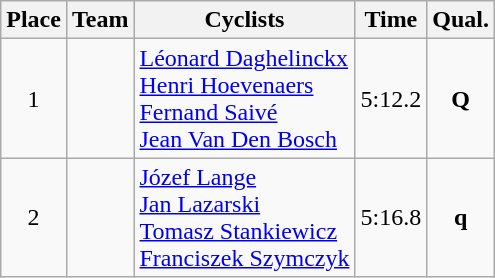<table class=wikitable style="text-align:center">
<tr>
<th>Place</th>
<th>Team</th>
<th>Cyclists</th>
<th>Time</th>
<th>Qual.</th>
</tr>
<tr>
<td>1</td>
<td align=left></td>
<td align=left><a href='#'>Léonard Daghelinckx</a> <br> <a href='#'>Henri Hoevenaers</a> <br> <a href='#'>Fernand Saivé</a> <br> <a href='#'>Jean Van Den Bosch</a></td>
<td>5:12.2</td>
<td><strong>Q</strong></td>
</tr>
<tr>
<td>2</td>
<td align=left></td>
<td align=left><a href='#'>Józef Lange</a> <br> <a href='#'>Jan Lazarski</a> <br> <a href='#'>Tomasz Stankiewicz</a> <br> <a href='#'>Franciszek Szymczyk</a></td>
<td>5:16.8</td>
<td><strong>q</strong></td>
</tr>
</table>
